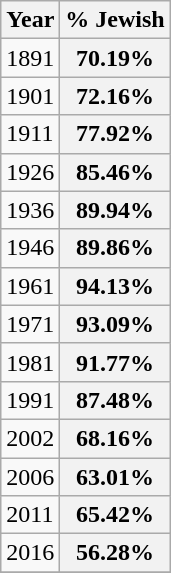<table class="wikitable" align="right">
<tr>
<th>Year</th>
<th>% Jewish<br></th>
</tr>
<tr>
<td>1891</td>
<th>70.19%</th>
</tr>
<tr>
<td>1901</td>
<th>72.16%</th>
</tr>
<tr>
<td>1911</td>
<th>77.92%</th>
</tr>
<tr>
<td>1926</td>
<th>85.46%</th>
</tr>
<tr>
<td>1936</td>
<th>89.94%</th>
</tr>
<tr>
<td>1946</td>
<th>89.86%</th>
</tr>
<tr>
<td>1961</td>
<th>94.13%</th>
</tr>
<tr>
<td>1971</td>
<th>93.09%</th>
</tr>
<tr>
<td>1981</td>
<th>91.77%</th>
</tr>
<tr>
<td>1991</td>
<th>87.48%</th>
</tr>
<tr>
<td>2002</td>
<th>68.16%</th>
</tr>
<tr>
<td>2006</td>
<th>63.01%</th>
</tr>
<tr>
<td>2011</td>
<th>65.42%</th>
</tr>
<tr>
<td>2016</td>
<th>56.28%</th>
</tr>
<tr>
</tr>
</table>
